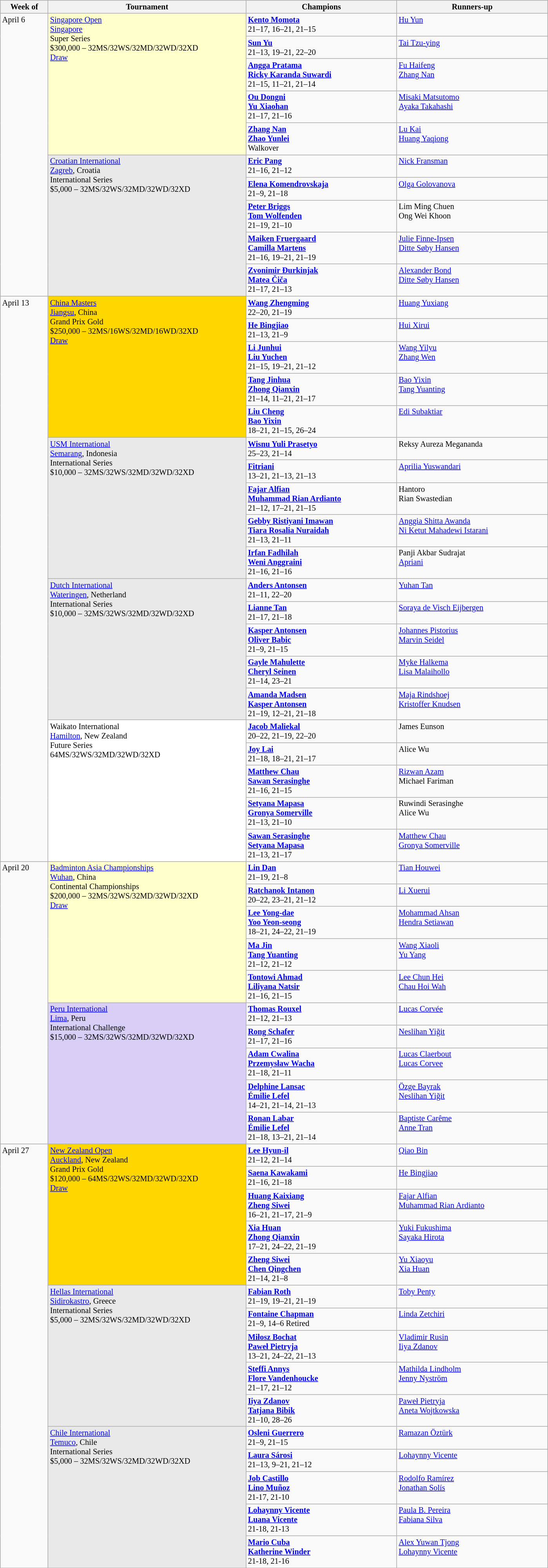<table class=wikitable style=font-size:85%>
<tr>
<th width=75>Week of</th>
<th width=330>Tournament</th>
<th width=250>Champions</th>
<th width=250>Runners-up</th>
</tr>
<tr valign=top>
<td rowspan=10>April 6</td>
<td style="background:#ffffcc;" rowspan="5"><a href='#'>Singapore Open</a><br><a href='#'>Singapore</a><br>Super Series<br>$300,000 – 32MS/32WS/32MD/32WD/32XD<br><a href='#'>Draw</a></td>
<td> <strong><a href='#'>Kento Momota</a></strong><br>21–17, 16–21, 21–15</td>
<td> <a href='#'>Hu Yun</a></td>
</tr>
<tr valign=top>
<td> <strong><a href='#'>Sun Yu</a></strong><br>21–13, 19–21, 22–20</td>
<td> <a href='#'>Tai Tzu-ying</a></td>
</tr>
<tr valign=top>
<td> <strong><a href='#'>Angga Pratama</a><br> <a href='#'>Ricky Karanda Suwardi</a></strong><br>21–15, 11–21, 21–14</td>
<td> <a href='#'>Fu Haifeng</a><br> <a href='#'>Zhang Nan</a></td>
</tr>
<tr valign=top>
<td> <strong><a href='#'>Ou Dongni</a><br> <a href='#'>Yu Xiaohan</a></strong><br>21–17, 21–16</td>
<td> <a href='#'>Misaki Matsutomo</a><br> <a href='#'>Ayaka Takahashi</a></td>
</tr>
<tr valign=top>
<td> <strong><a href='#'>Zhang Nan</a><br> <a href='#'>Zhao Yunlei</a></strong><br>Walkover</td>
<td> <a href='#'>Lu Kai</a><br> <a href='#'>Huang Yaqiong</a></td>
</tr>
<tr valign=top>
<td style="background:#E9E9E9;" rowspan="5"><a href='#'>Croatian International</a><br><a href='#'>Zagreb</a>, Croatia<br>International Series<br>$5,000 – 32MS/32WS/32MD/32WD/32XD</td>
<td> <strong><a href='#'>Eric Pang</a></strong><br>21–16, 21–12</td>
<td> <a href='#'>Nick Fransman</a></td>
</tr>
<tr valign=top>
<td> <strong><a href='#'>Elena Komendrovskaja</a></strong><br>21–9, 21–18</td>
<td> <a href='#'>Olga Golovanova</a></td>
</tr>
<tr valign=top>
<td> <strong><a href='#'>Peter Briggs</a><br> <a href='#'>Tom Wolfenden</a></strong><br>21–19, 21–10</td>
<td> Lim Ming Chuen<br> Ong Wei Khoon</td>
</tr>
<tr valign=top>
<td> <strong><a href='#'>Maiken Fruergaard</a><br> <a href='#'>Camilla Martens</a></strong><br>21–16, 19–21, 21–19</td>
<td> <a href='#'>Julie Finne-Ipsen</a> <br> <a href='#'>Ditte Søby Hansen</a></td>
</tr>
<tr valign=top>
<td> <strong><a href='#'>Zvonimir Đurkinjak</a><br> <a href='#'>Matea Čiča</a></strong><br>21–17, 21–13</td>
<td> <a href='#'>Alexander Bond</a><br> <a href='#'>Ditte Søby Hansen</a></td>
</tr>
<tr valign=top>
<td rowspan=20>April 13</td>
<td style="background:#FFD700;" rowspan="5"><a href='#'>China Masters</a><br><a href='#'>Jiangsu</a>, China<br>Grand Prix Gold<br>$250,000 – 32MS/16WS/32MD/16WD/32XD<br><a href='#'>Draw</a></td>
<td> <strong><a href='#'>Wang Zhengming</a></strong><br>22–20, 21–19</td>
<td> <a href='#'>Huang Yuxiang</a></td>
</tr>
<tr valign=top>
<td> <strong><a href='#'>He Bingjiao</a></strong><br>21–13, 21–9</td>
<td> <a href='#'>Hui Xirui</a></td>
</tr>
<tr valign=top>
<td> <strong><a href='#'>Li Junhui</a><br> <a href='#'>Liu Yuchen</a></strong><br>21–15, 19–21, 21–12</td>
<td> <a href='#'>Wang Yilyu</a><br> <a href='#'>Zhang Wen</a></td>
</tr>
<tr valign=top>
<td> <strong><a href='#'>Tang Jinhua</a><br> <a href='#'>Zhong Qianxin</a></strong><br>21–14, 11–21, 21–17</td>
<td> <a href='#'>Bao Yixin</a><br> <a href='#'>Tang Yuanting</a></td>
</tr>
<tr valign=top>
<td> <strong><a href='#'>Liu Cheng</a><br> <a href='#'>Bao Yixin</a></strong><br>18–21, 21–15, 26–24</td>
<td> <a href='#'>Edi Subaktiar</a><br></td>
</tr>
<tr valign=top>
<td style="background:#E9E9E9;" rowspan="5"><a href='#'>USM International</a><br><a href='#'>Semarang</a>, Indonesia<br>International Series<br>$10,000 – 32MS/32WS/32MD/32WD/32XD</td>
<td> <strong><a href='#'>Wisnu Yuli Prasetyo</a></strong><br>25–23, 21–14</td>
<td> Reksy Aureza Megananda</td>
</tr>
<tr valign=top>
<td> <strong><a href='#'>Fitriani</a></strong><br>13–21, 21–13, 21–13</td>
<td> <a href='#'>Aprilia Yuswandari</a></td>
</tr>
<tr valign=top>
<td> <strong><a href='#'>Fajar Alfian</a><br> <a href='#'>Muhammad Rian Ardianto</a></strong><br>21–12, 17–21, 21–15</td>
<td> Hantoro<br> Rian Swastedian</td>
</tr>
<tr valign=top>
<td> <strong><a href='#'>Gebby Ristiyani Imawan</a><br> <a href='#'>Tiara Rosalia Nuraidah</a></strong><br>21–13, 21–11</td>
<td> <a href='#'>Anggia Shitta Awanda</a><br> <a href='#'>Ni Ketut Mahadewi Istarani</a></td>
</tr>
<tr valign=top>
<td> <strong><a href='#'>Irfan Fadhilah</a><br> <a href='#'>Weni Anggraini</a></strong><br>21–16, 21–16</td>
<td> Panji Akbar Sudrajat<br> <a href='#'>Apriani</a></td>
</tr>
<tr valign=top>
<td style="background:#E9E9E9;" rowspan="5"><a href='#'>Dutch International</a><br><a href='#'>Wateringen</a>, Netherland<br>International Series<br>$10,000 – 32MS/32WS/32MD/32WD/32XD</td>
<td> <strong><a href='#'>Anders Antonsen</a></strong><br>21–11, 22–20</td>
<td> <a href='#'>Yuhan Tan</a></td>
</tr>
<tr valign=top>
<td> <strong><a href='#'>Lianne Tan</a></strong><br>21–17, 21–18</td>
<td> <a href='#'>Soraya de Visch Eijbergen</a></td>
</tr>
<tr valign=top>
<td> <strong><a href='#'>Kasper Antonsen</a><br> <a href='#'>Oliver Babic</a></strong><br>21–9, 21–15</td>
<td> <a href='#'>Johannes Pistorius</a><br> <a href='#'>Marvin Seidel</a></td>
</tr>
<tr valign=top>
<td> <strong><a href='#'>Gayle Mahulette</a><br> <a href='#'>Cheryl Seinen</a></strong><br>21–14, 23–21</td>
<td> <a href='#'>Myke Halkema</a><br> <a href='#'>Lisa Malaihollo</a></td>
</tr>
<tr valign=top>
<td> <strong><a href='#'>Amanda Madsen</a><br> <a href='#'>Kasper Antonsen</a></strong><br>21–19, 12–21, 21–18</td>
<td> <a href='#'>Maja Rindshoej</a><br> <a href='#'>Kristoffer Knudsen</a></td>
</tr>
<tr valign=top>
<td style="background:#ffffff;" rowspan="5">Waikato International<br><a href='#'>Hamilton</a>, New Zealand<br>Future Series<br>64MS/32WS/32MD/32WD/32XD</td>
<td> <strong><a href='#'>Jacob Maliekal</a></strong><br>20–22, 21–19, 22–20</td>
<td> James Eunson</td>
</tr>
<tr valign=top>
<td> <strong><a href='#'>Joy Lai</a></strong><br>21–18, 18–21, 21–17</td>
<td> Alice Wu</td>
</tr>
<tr valign=top>
<td> <strong><a href='#'>Matthew Chau</a><br> <a href='#'>Sawan Serasinghe</a></strong><br>21–16, 21–15</td>
<td> <a href='#'>Rizwan Azam</a><br> Michael Fariman</td>
</tr>
<tr valign=top>
<td> <strong><a href='#'>Setyana Mapasa</a><br> <a href='#'>Gronya Somerville</a></strong><br>21–13, 21–10</td>
<td> Ruwindi Serasinghe<br> Alice Wu</td>
</tr>
<tr valign=top>
<td> <strong><a href='#'>Sawan Serasinghe</a><br> <a href='#'>Setyana Mapasa</a></strong><br>21–13, 21–17</td>
<td> <a href='#'>Matthew Chau</a><br> <a href='#'>Gronya Somerville</a></td>
</tr>
<tr valign=top>
<td rowspan=10>April 20</td>
<td style="background:#ffffcc;" rowspan="5"><a href='#'>Badminton Asia Championships</a><br><a href='#'>Wuhan</a>, China<br>Continental Championships<br>$200,000 – 32MS/32WS/32MD/32WD/32XD<br><a href='#'>Draw</a></td>
<td> <strong><a href='#'>Lin Dan</a></strong><br>21–19, 21–8</td>
<td> <a href='#'>Tian Houwei</a></td>
</tr>
<tr valign=top>
<td> <strong><a href='#'>Ratchanok Intanon</a></strong><br>20–22, 23–21, 21–12</td>
<td> <a href='#'>Li Xuerui</a></td>
</tr>
<tr valign=top>
<td> <strong><a href='#'>Lee Yong-dae</a><br> <a href='#'>Yoo Yeon-seong</a></strong><br>18–21, 24–22, 21–19</td>
<td> <a href='#'>Mohammad Ahsan</a><br> <a href='#'>Hendra Setiawan</a></td>
</tr>
<tr valign=top>
<td> <strong><a href='#'>Ma Jin</a><br> <a href='#'>Tang Yuanting</a></strong><br>21–12, 21–12</td>
<td> <a href='#'>Wang Xiaoli</a><br> <a href='#'>Yu Yang</a></td>
</tr>
<tr valign=top>
<td> <strong><a href='#'>Tontowi Ahmad</a><br> <a href='#'>Liliyana Natsir</a></strong><br>21–16, 21–15</td>
<td> <a href='#'>Lee Chun Hei</a><br> <a href='#'>Chau Hoi Wah</a></td>
</tr>
<tr valign=top>
<td style="background:#d8cef6;" rowspan="5"><a href='#'>Peru International</a><br><a href='#'>Lima</a>, Peru<br>International Challenge<br>$15,000 – 32MS/32WS/32MD/32WD/32XD</td>
<td> <strong><a href='#'>Thomas Rouxel</a></strong><br>21–12, 21–13</td>
<td> <a href='#'>Lucas Corvée</a></td>
</tr>
<tr valign=top>
<td> <strong><a href='#'>Rong Schafer</a></strong><br>21–17, 21–16</td>
<td> <a href='#'>Neslihan Yiğit</a></td>
</tr>
<tr valign=top>
<td> <strong><a href='#'>Adam Cwalina</a><br> <a href='#'>Przemysław Wacha</a></strong><br>21–18, 21–11</td>
<td> <a href='#'>Lucas Claerbout</a><br> <a href='#'>Lucas Corvee</a></td>
</tr>
<tr valign=top>
<td> <strong><a href='#'>Delphine Lansac</a><br> <a href='#'>Émilie Lefel</a></strong><br>14–21, 21–14, 21–13</td>
<td> <a href='#'>Özge Bayrak</a><br> <a href='#'>Neslihan Yiğit</a></td>
</tr>
<tr valign=top>
<td> <strong><a href='#'>Ronan Labar</a><br> <a href='#'>Émilie Lefel</a></strong><br>21–18, 13–21, 21–14</td>
<td> <a href='#'>Baptiste Carême</a><br> <a href='#'>Anne Tran</a></td>
</tr>
<tr valign=top>
<td rowspan=15>April 27</td>
<td style="background:#FFD700;" rowspan="5"><a href='#'>New Zealand Open</a><br><a href='#'>Auckland</a>, New Zealand<br>Grand Prix Gold<br>$120,000 – 64MS/32WS/32MD/32WD/32XD<br><a href='#'>Draw</a></td>
<td> <strong><a href='#'>Lee Hyun-il</a></strong><br>21–12, 21–14</td>
<td> <a href='#'>Qiao Bin</a></td>
</tr>
<tr valign=top>
<td> <strong><a href='#'>Saena Kawakami</a></strong><br>21–16, 21–18</td>
<td> <a href='#'>He Bingjiao</a></td>
</tr>
<tr valign=top>
<td> <strong><a href='#'>Huang Kaixiang</a><br> <a href='#'>Zheng Siwei</a></strong><br>16–21, 21–17, 21–9</td>
<td> <a href='#'>Fajar Alfian</a><br> <a href='#'>Muhammad Rian Ardianto</a></td>
</tr>
<tr valign=top>
<td> <strong><a href='#'>Xia Huan</a><br> <a href='#'>Zhong Qianxin</a></strong><br>17–21, 24–22, 21–19</td>
<td> <a href='#'>Yuki Fukushima</a><br> <a href='#'>Sayaka Hirota</a></td>
</tr>
<tr valign=top>
<td> <strong><a href='#'>Zheng Siwei</a><br> <a href='#'>Chen Qingchen</a></strong><br>21–14, 21–8</td>
<td> <a href='#'>Yu Xiaoyu</a><br> <a href='#'>Xia Huan</a></td>
</tr>
<tr valign=top>
<td style="background:#e9e9e9;" rowspan="5"><a href='#'>Hellas International</a><br><a href='#'>Sidirokastro</a>, Greece<br>International Series<br>$5,000 – 32MS/32WS/32MD/32WD/32XD</td>
<td> <strong><a href='#'>Fabian Roth</a></strong><br>21–19, 19–21, 21–19</td>
<td> <a href='#'>Toby Penty</a></td>
</tr>
<tr valign=top>
<td> <strong><a href='#'>Fontaine Chapman</a></strong><br>21–9, 14–6 Retired</td>
<td> <a href='#'>Linda Zetchiri</a></td>
</tr>
<tr valign=top>
<td> <strong><a href='#'>Miłosz Bochat</a><br> <a href='#'>Paweł Pietryja</a></strong><br>13–21, 24–22, 21–13</td>
<td> <a href='#'>Vladimir Rusin</a><br> <a href='#'>Iiya Zdanov</a></td>
</tr>
<tr valign=top>
<td> <strong><a href='#'>Steffi Annys</a><br> <a href='#'>Flore Vandenhoucke</a></strong><br>21–17, 21–12</td>
<td> <a href='#'>Mathilda Lindholm</a><br> <a href='#'>Jenny Nyström</a></td>
</tr>
<tr valign=top>
<td> <strong><a href='#'>Iiya Zdanov</a><br> <a href='#'>Tatjana Bibik</a></strong><br>21–10, 28–26</td>
<td> <a href='#'>Paweł Pietryja</a><br> <a href='#'>Aneta Wojtkowska</a></td>
</tr>
<tr valign=top>
<td style="background:#e9e9e9;" rowspan="5"><a href='#'>Chile International</a><br><a href='#'>Temuco</a>, Chile<br>International Series<br>$5,000 – 32MS/32WS/32MD/32WD/32XD</td>
<td> <strong><a href='#'>Osleni Guerrero</a></strong><br>21–9, 21–15</td>
<td> <a href='#'>Ramazan Öztürk</a></td>
</tr>
<tr valign=top>
<td> <strong><a href='#'>Laura Sárosi</a></strong><br>21–13, 9–21, 21–12</td>
<td> <a href='#'>Lohaynny Vicente</a></td>
</tr>
<tr valign=top>
<td> <strong><a href='#'>Job Castillo</a><br> <a href='#'>Lino Muñoz</a></strong><br>21-17, 21-10</td>
<td> <a href='#'>Rodolfo Ramírez</a><br> <a href='#'>Jonathan Solís</a></td>
</tr>
<tr valign=top>
<td> <strong><a href='#'>Lohaynny Vicente</a><br> <a href='#'>Luana Vicente</a></strong><br>21-18, 21-13</td>
<td> <a href='#'>Paula B. Pereira</a><br> <a href='#'>Fabiana Silva</a></td>
</tr>
<tr valign=top>
<td> <strong><a href='#'>Mario Cuba</a><br> <a href='#'>Katherine Winder</a></strong><br>21-18, 21-16</td>
<td> <a href='#'>Alex Yuwan Tjong</a><br> <a href='#'>Lohaynny Vicente</a></td>
</tr>
<tr>
</tr>
</table>
